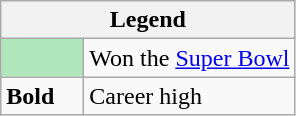<table class="wikitable mw-collapsible">
<tr>
<th colspan="2">Legend</th>
</tr>
<tr>
<td style="background:#afe6ba; width:3em;"></td>
<td>Won the <a href='#'>Super Bowl</a></td>
</tr>
<tr>
<td><strong>Bold</strong></td>
<td>Career high</td>
</tr>
</table>
